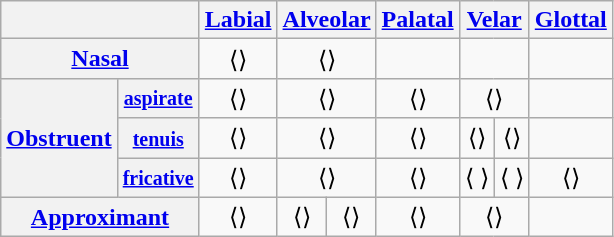<table class="wikitable" style=text-align:center>
<tr>
<th colspan=2></th>
<th><a href='#'>Labial</a></th>
<th colspan=2><a href='#'>Alveolar</a></th>
<th><a href='#'>Palatal</a></th>
<th colspan=2><a href='#'>Velar</a></th>
<th><a href='#'>Glottal</a></th>
</tr>
<tr>
<th colspan=2><a href='#'>Nasal</a></th>
<td> ⟨⟩</td>
<td colspan=2> ⟨⟩</td>
<td></td>
<td colspan=2></td>
<td></td>
</tr>
<tr>
<th rowspan=3><a href='#'>Obstruent</a></th>
<th><small><a href='#'>aspirate</a></small></th>
<td> ⟨⟩</td>
<td colspan=2> ⟨⟩</td>
<td> ⟨⟩</td>
<td colspan=2> ⟨⟩</td>
<td></td>
</tr>
<tr>
<th><small><a href='#'>tenuis</a></small></th>
<td> ⟨⟩</td>
<td colspan=2> ⟨⟩</td>
<td> ⟨⟩</td>
<td> ⟨⟩</td>
<td> ⟨⟩</td>
<td></td>
</tr>
<tr>
<th><small><a href='#'>fricative</a></small></th>
<td> ⟨⟩</td>
<td colspan=2> ⟨⟩</td>
<td> ⟨⟩</td>
<td> ⟨ ⟩</td>
<td> ⟨ ⟩</td>
<td> ⟨⟩</td>
</tr>
<tr>
<th colspan=2><a href='#'>Approximant</a></th>
<td> ⟨⟩</td>
<td> ⟨⟩</td>
<td> ⟨⟩</td>
<td> ⟨⟩</td>
<td colspan=2> ⟨⟩</td>
<td></td>
</tr>
</table>
